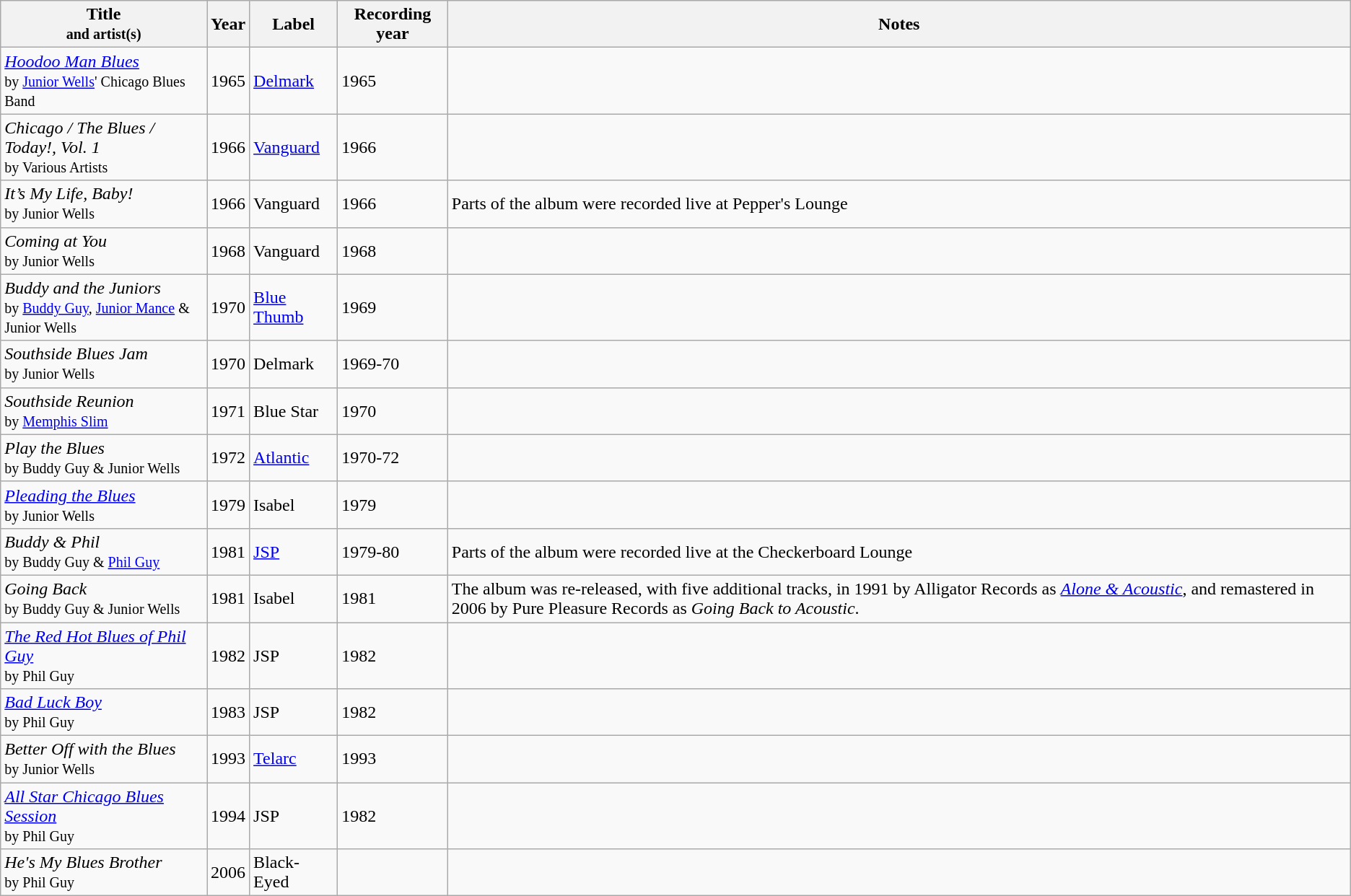<table class="wikitable">
<tr>
<th>Title<br><small>and artist(s)</small></th>
<th>Year</th>
<th>Label</th>
<th>Recording year</th>
<th>Notes</th>
</tr>
<tr>
<td><em><a href='#'>Hoodoo Man Blues</a><br></em><small>by <a href='#'>Junior Wells</a>' Chicago Blues Band</small></td>
<td>1965</td>
<td><a href='#'>Delmark</a></td>
<td>1965</td>
<td></td>
</tr>
<tr>
<td><em>Chicago / The Blues / Today!, Vol. 1<br></em><small>by Various Artists</small></td>
<td>1966</td>
<td><a href='#'>Vanguard</a></td>
<td>1966</td>
<td></td>
</tr>
<tr>
<td><em>It’s My Life, Baby!</em><br><small>by Junior Wells</small></td>
<td>1966</td>
<td>Vanguard</td>
<td>1966</td>
<td>Parts of the album were recorded live at Pepper's Lounge</td>
</tr>
<tr>
<td><em>Coming at You</em><br><small>by Junior Wells</small></td>
<td>1968</td>
<td>Vanguard</td>
<td>1968</td>
<td></td>
</tr>
<tr>
<td><em>Buddy and the Juniors</em><br><small>by <a href='#'>Buddy Guy</a>, <a href='#'>Junior Mance</a> & Junior Wells</small></td>
<td>1970</td>
<td><a href='#'>Blue Thumb</a></td>
<td>1969</td>
<td></td>
</tr>
<tr>
<td><em>Southside Blues Jam</em><br><small>by Junior Wells</small></td>
<td>1970</td>
<td>Delmark</td>
<td>1969-70</td>
<td></td>
</tr>
<tr>
<td><em>Southside Reunion</em><br><small>by <a href='#'>Memphis Slim</a></small></td>
<td>1971</td>
<td>Blue Star</td>
<td>1970</td>
<td></td>
</tr>
<tr>
<td><em>Play the Blues</em><br><small>by Buddy Guy & Junior Wells</small></td>
<td>1972</td>
<td><a href='#'>Atlantic</a></td>
<td>1970-72</td>
<td></td>
</tr>
<tr>
<td><em><a href='#'>Pleading the Blues</a></em><br><small>by Junior Wells</small></td>
<td>1979</td>
<td>Isabel</td>
<td>1979</td>
<td></td>
</tr>
<tr>
<td><em>Buddy & Phil</em><br><small>by Buddy Guy & <a href='#'>Phil Guy</a></small></td>
<td>1981</td>
<td><a href='#'>JSP</a></td>
<td>1979-80</td>
<td>Parts of the album were recorded live at the Checkerboard Lounge</td>
</tr>
<tr>
<td><em>Going Back</em><br><small>by Buddy Guy & Junior Wells</small></td>
<td>1981</td>
<td>Isabel</td>
<td>1981</td>
<td>The album was re-released, with five additional tracks, in 1991 by Alligator Records as <em><a href='#'>Alone & Acoustic</a></em>, and remastered in 2006 by Pure Pleasure Records as <em>Going Back to Acoustic</em>.</td>
</tr>
<tr>
<td><em><a href='#'>The Red Hot Blues of Phil Guy</a></em><br><small>by Phil Guy</small></td>
<td>1982</td>
<td>JSP</td>
<td>1982</td>
<td></td>
</tr>
<tr>
<td><em><a href='#'>Bad Luck Boy</a></em><br><small>by Phil Guy</small></td>
<td>1983</td>
<td>JSP</td>
<td>1982</td>
<td></td>
</tr>
<tr>
<td><em>Better Off with the Blues</em><br><small>by Junior Wells</small></td>
<td>1993</td>
<td><a href='#'>Telarc</a></td>
<td>1993</td>
<td></td>
</tr>
<tr>
<td><em><a href='#'>All Star Chicago Blues Session</a></em><br><small>by Phil Guy</small></td>
<td>1994</td>
<td>JSP</td>
<td>1982</td>
<td></td>
</tr>
<tr>
<td><em>He's My Blues Brother</em><br><small>by Phil Guy</small></td>
<td>2006</td>
<td>Black-Eyed</td>
<td></td>
<td></td>
</tr>
</table>
